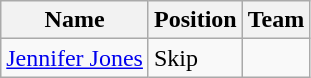<table class="wikitable">
<tr>
<th><strong>Name</strong></th>
<th><strong>Position</strong></th>
<th><strong>Team</strong></th>
</tr>
<tr>
<td><a href='#'>Jennifer Jones</a></td>
<td>Skip</td>
<td></td>
</tr>
</table>
